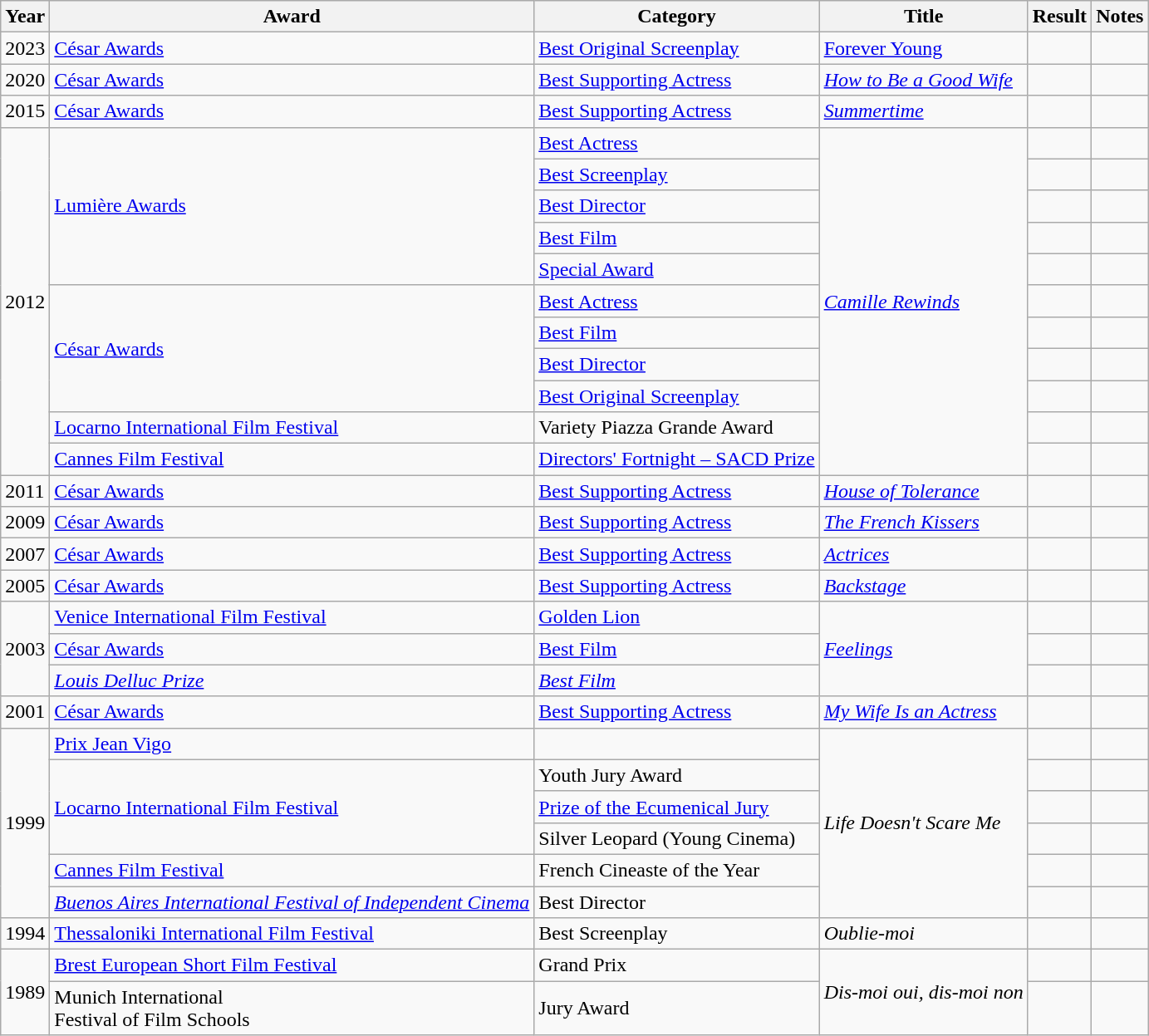<table class="wikitable">
<tr>
<th>Year</th>
<th>Award</th>
<th>Category</th>
<th>Title</th>
<th>Result</th>
<th>Notes</th>
</tr>
<tr>
<td>2023</td>
<td><a href='#'>César Awards</a></td>
<td><a href='#'>Best Original Screenplay</a></td>
<td><a href='#'>Forever Young</a></td>
<td></td>
<td></td>
</tr>
<tr>
<td>2020</td>
<td><a href='#'>César Awards</a></td>
<td><a href='#'>Best Supporting Actress</a></td>
<td><em><a href='#'>How to Be a Good Wife</a></em></td>
<td></td>
<td></td>
</tr>
<tr>
<td>2015</td>
<td><a href='#'>César Awards</a></td>
<td><a href='#'>Best Supporting Actress</a></td>
<td><em><a href='#'>Summertime</a></em></td>
<td></td>
<td></td>
</tr>
<tr>
<td rowspan="11">2012</td>
<td rowspan="5"><a href='#'>Lumière Awards</a></td>
<td><a href='#'>Best Actress</a></td>
<td rowspan="11"><em><a href='#'>Camille Rewinds</a></em></td>
<td></td>
<td></td>
</tr>
<tr>
<td><a href='#'>Best Screenplay</a></td>
<td></td>
<td></td>
</tr>
<tr>
<td><a href='#'>Best Director</a></td>
<td></td>
<td></td>
</tr>
<tr>
<td><a href='#'>Best Film</a></td>
<td></td>
<td></td>
</tr>
<tr>
<td><a href='#'>Special Award</a></td>
<td></td>
<td></td>
</tr>
<tr>
<td rowspan="4"><a href='#'>César Awards</a></td>
<td><a href='#'>Best Actress</a></td>
<td></td>
<td></td>
</tr>
<tr>
<td><a href='#'>Best Film</a></td>
<td></td>
<td></td>
</tr>
<tr>
<td><a href='#'>Best Director</a></td>
<td></td>
<td></td>
</tr>
<tr>
<td><a href='#'>Best Original Screenplay</a></td>
<td></td>
<td></td>
</tr>
<tr>
<td><a href='#'>Locarno International Film Festival</a></td>
<td>Variety Piazza Grande Award</td>
<td></td>
<td></td>
</tr>
<tr>
<td><a href='#'>Cannes Film Festival</a></td>
<td><a href='#'>Directors' Fortnight – SACD Prize</a></td>
<td></td>
<td></td>
</tr>
<tr>
<td>2011</td>
<td><a href='#'>César Awards</a></td>
<td><a href='#'>Best Supporting Actress</a></td>
<td><em><a href='#'>House of Tolerance</a></em></td>
<td></td>
<td></td>
</tr>
<tr>
<td>2009</td>
<td><a href='#'>César Awards</a></td>
<td><a href='#'>Best Supporting Actress</a></td>
<td><em><a href='#'>The French Kissers</a></em></td>
<td></td>
<td></td>
</tr>
<tr>
<td>2007</td>
<td><a href='#'>César Awards</a></td>
<td><a href='#'>Best Supporting Actress</a></td>
<td><em><a href='#'>Actrices</a></em></td>
<td></td>
<td></td>
</tr>
<tr>
<td>2005</td>
<td><a href='#'>César Awards</a></td>
<td><a href='#'>Best Supporting Actress</a></td>
<td><em><a href='#'>Backstage</a></em></td>
<td></td>
<td></td>
</tr>
<tr>
<td rowspan="3">2003</td>
<td><a href='#'>Venice International Film Festival</a></td>
<td><a href='#'>Golden Lion</a></td>
<td rowspan="3"><em><a href='#'>Feelings</a></em></td>
<td></td>
<td></td>
</tr>
<tr>
<td><a href='#'>César Awards</a></td>
<td><a href='#'>Best Film</a></td>
<td></td>
<td></td>
</tr>
<tr>
<td><em><a href='#'>Louis Delluc Prize</a></em></td>
<td><em><a href='#'>Best Film</a></em></td>
<td></td>
<td></td>
</tr>
<tr>
<td>2001</td>
<td><a href='#'>César Awards</a></td>
<td><a href='#'>Best Supporting Actress</a></td>
<td><em><a href='#'>My Wife Is an Actress</a></em></td>
<td></td>
<td></td>
</tr>
<tr>
<td rowspan="6">1999</td>
<td><a href='#'>Prix Jean Vigo</a></td>
<td></td>
<td rowspan="6"><em>Life Doesn't Scare Me</em></td>
<td></td>
<td></td>
</tr>
<tr>
<td rowspan="3"><a href='#'>Locarno International Film Festival</a></td>
<td>Youth Jury Award</td>
<td></td>
<td></td>
</tr>
<tr>
<td><a href='#'>Prize of the Ecumenical Jury</a></td>
<td></td>
<td></td>
</tr>
<tr>
<td>Silver Leopard (Young Cinema)</td>
<td></td>
<td></td>
</tr>
<tr>
<td><a href='#'>Cannes Film Festival</a></td>
<td>French Cineaste of the Year</td>
<td></td>
<td></td>
</tr>
<tr>
<td><em><a href='#'>Buenos Aires International Festival of Independent Cinema</a></em></td>
<td>Best Director</td>
<td></td>
<td></td>
</tr>
<tr>
<td>1994</td>
<td><a href='#'>Thessaloniki International Film Festival</a></td>
<td>Best Screenplay</td>
<td><em>Oublie-moi</em></td>
<td></td>
<td></td>
</tr>
<tr>
<td rowspan="2">1989</td>
<td><a href='#'>Brest European Short Film Festival</a></td>
<td>Grand Prix</td>
<td rowspan="2"><em>Dis-moi oui, dis-moi non</em></td>
<td></td>
<td></td>
</tr>
<tr>
<td>Munich International<br>Festival of Film Schools</td>
<td>Jury Award</td>
<td></td>
<td></td>
</tr>
</table>
